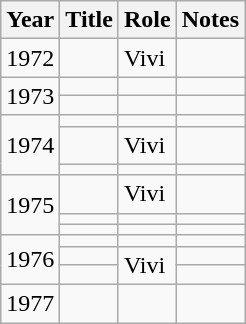<table class="wikitable">
<tr>
<th>Year</th>
<th>Title</th>
<th>Role</th>
<th>Notes</th>
</tr>
<tr>
<td>1972</td>
<td></td>
<td>Vivi</td>
<td></td>
</tr>
<tr>
<td rowspan="2">1973</td>
<td></td>
<td></td>
<td></td>
</tr>
<tr>
<td></td>
<td></td>
<td></td>
</tr>
<tr>
<td rowspan="3">1974</td>
<td></td>
<td></td>
<td></td>
</tr>
<tr>
<td></td>
<td>Vivi</td>
<td></td>
</tr>
<tr>
<td></td>
<td></td>
<td></td>
</tr>
<tr>
<td rowspan="3">1975</td>
<td></td>
<td>Vivi</td>
<td></td>
</tr>
<tr>
<td></td>
<td></td>
<td></td>
</tr>
<tr>
<td></td>
<td></td>
<td></td>
</tr>
<tr>
<td rowspan="3">1976</td>
<td></td>
<td></td>
<td></td>
</tr>
<tr>
<td></td>
<td rowspan="2">Vivi</td>
<td></td>
</tr>
<tr>
<td></td>
<td></td>
</tr>
<tr>
<td>1977</td>
<td></td>
<td></td>
<td></td>
</tr>
</table>
